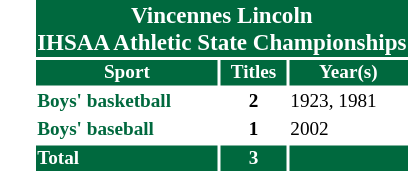<table style="float: right; font-size:80%;" class="table">
<tr valign=center>
<th style="background:#FFFFFF;"></th>
<th colspan="3" style="background:#00693E;color:white"><big><strong> Vincennes Lincoln <br> IHSAA Athletic State Championships </strong></big></th>
</tr>
<tr style="background-color:white;color:#00693E">
<th width="20"></th>
<th style="background-color:#00693E;color:white"><strong>Sport</strong></th>
<th style="background-color:#00693E;color:white"><strong>Titles</strong></th>
<th style="background-color:#00693E;color:white"><strong>Year(s)</strong></th>
</tr>
<tr valign=top>
<td></td>
<td style="background-color:white;color:#00693E"><strong>Boys' basketball</strong></td>
<td align="center"><strong>2</strong></td>
<td>1923, 1981</td>
</tr>
<tr valign=top>
<td></td>
<td style="background-color:white;color:#00693E"><strong>Boys' baseball</strong></td>
<td align="center"><strong>1</strong></td>
<td>2002</td>
</tr>
<tr valign=top>
<td></td>
<td style="background-color:#00693E;color:white"><strong>Total</strong></td>
<td align="center" style="background-color:#00693E;color:white"><strong>3</strong></td>
<td style="background-color:#00693E;color:white"></td>
</tr>
</table>
